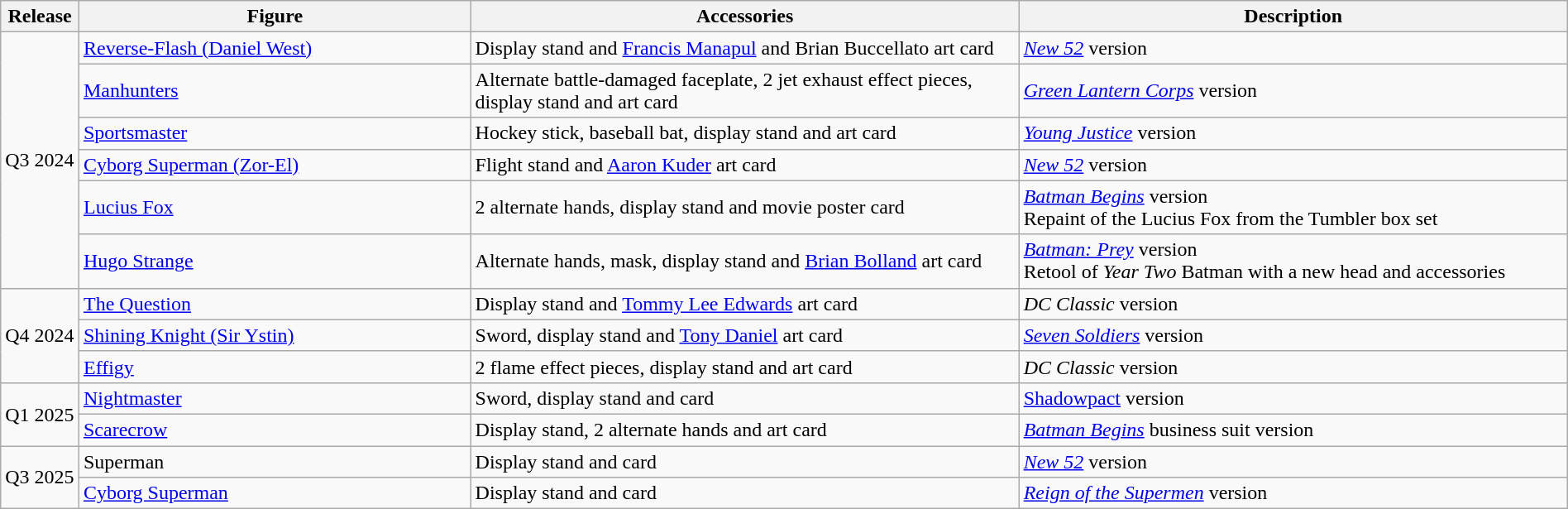<table class="wikitable" style="width:100%;">
<tr>
<th width=5%!scope="col">Release</th>
<th width=25%!scope="col">Figure</th>
<th width=35%!scope="col">Accessories</th>
<th width=35%!scope="col">Description</th>
</tr>
<tr>
<td rowspan=6>Q3 2024</td>
<td><a href='#'>Reverse-Flash (Daniel West)</a></td>
<td>Display stand and <a href='#'>Francis Manapul</a> and Brian Buccellato art card</td>
<td><em><a href='#'>New 52</a></em> version</td>
</tr>
<tr>
<td><a href='#'>Manhunters</a></td>
<td>Alternate battle-damaged faceplate, 2 jet exhaust effect pieces, display stand and art card</td>
<td><em><a href='#'>Green Lantern Corps</a></em> version</td>
</tr>
<tr>
<td><a href='#'>Sportsmaster</a></td>
<td>Hockey stick, baseball bat, display stand and art card</td>
<td><em><a href='#'>Young Justice</a></em> version</td>
</tr>
<tr>
<td><a href='#'>Cyborg Superman (Zor-El)</a></td>
<td>Flight stand and <a href='#'>Aaron Kuder</a> art card</td>
<td><em><a href='#'>New 52</a></em> version</td>
</tr>
<tr>
<td><a href='#'>Lucius Fox</a></td>
<td>2 alternate hands, display stand and movie poster card</td>
<td><em><a href='#'>Batman Begins</a></em> version<br>Repaint of the Lucius Fox from the Tumbler box set</td>
</tr>
<tr>
<td><a href='#'>Hugo Strange</a></td>
<td>Alternate hands, mask, display stand and <a href='#'>Brian Bolland</a> art card</td>
<td><em><a href='#'>Batman: Prey</a></em> version<br>Retool of <em>Year Two</em> Batman with a new head and accessories</td>
</tr>
<tr>
<td rowspan=3>Q4 2024</td>
<td><a href='#'>The Question</a></td>
<td>Display stand and <a href='#'>Tommy Lee Edwards</a> art card</td>
<td><em>DC Classic</em> version</td>
</tr>
<tr>
<td><a href='#'>Shining Knight (Sir Ystin)</a></td>
<td>Sword, display stand and <a href='#'>Tony Daniel</a> art card</td>
<td><em><a href='#'>Seven Soldiers</a></em> version</td>
</tr>
<tr>
<td><a href='#'>Effigy</a></td>
<td>2 flame effect pieces, display stand and art card</td>
<td><em>DC Classic</em> version</td>
</tr>
<tr>
<td rowspan=2>Q1 2025</td>
<td><a href='#'>Nightmaster</a></td>
<td>Sword, display stand and card</td>
<td><a href='#'>Shadowpact</a> version</td>
</tr>
<tr>
<td><a href='#'>Scarecrow</a></td>
<td>Display stand, 2 alternate hands and art card</td>
<td><em><a href='#'>Batman Begins</a></em> business suit version</td>
</tr>
<tr>
<td rowspan=2>Q3 2025</td>
<td>Superman</td>
<td>Display stand and card</td>
<td><em><a href='#'>New 52</a></em> version</td>
</tr>
<tr>
<td><a href='#'>Cyborg Superman</a></td>
<td>Display stand and card</td>
<td><em><a href='#'>Reign of the Supermen</a></em> version</td>
</tr>
</table>
